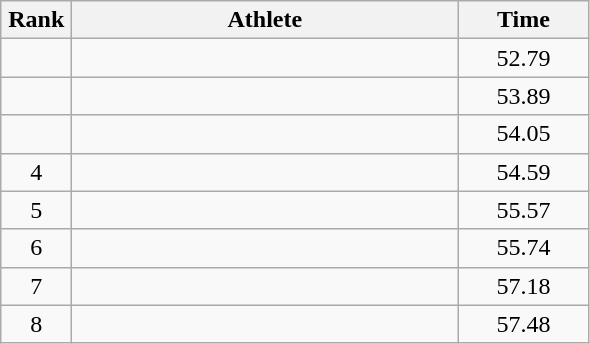<table class=wikitable style="text-align:center">
<tr>
<th width=40>Rank</th>
<th width=250>Athlete</th>
<th width=80>Time</th>
</tr>
<tr>
<td></td>
<td align=left></td>
<td>52.79</td>
</tr>
<tr>
<td></td>
<td align=left></td>
<td>53.89</td>
</tr>
<tr>
<td></td>
<td align=left></td>
<td>54.05</td>
</tr>
<tr>
<td>4</td>
<td align=left></td>
<td>54.59</td>
</tr>
<tr>
<td>5</td>
<td align=left></td>
<td>55.57</td>
</tr>
<tr>
<td>6</td>
<td align=left></td>
<td>55.74</td>
</tr>
<tr>
<td>7</td>
<td align=left></td>
<td>57.18</td>
</tr>
<tr>
<td>8</td>
<td align=left></td>
<td>57.48</td>
</tr>
</table>
